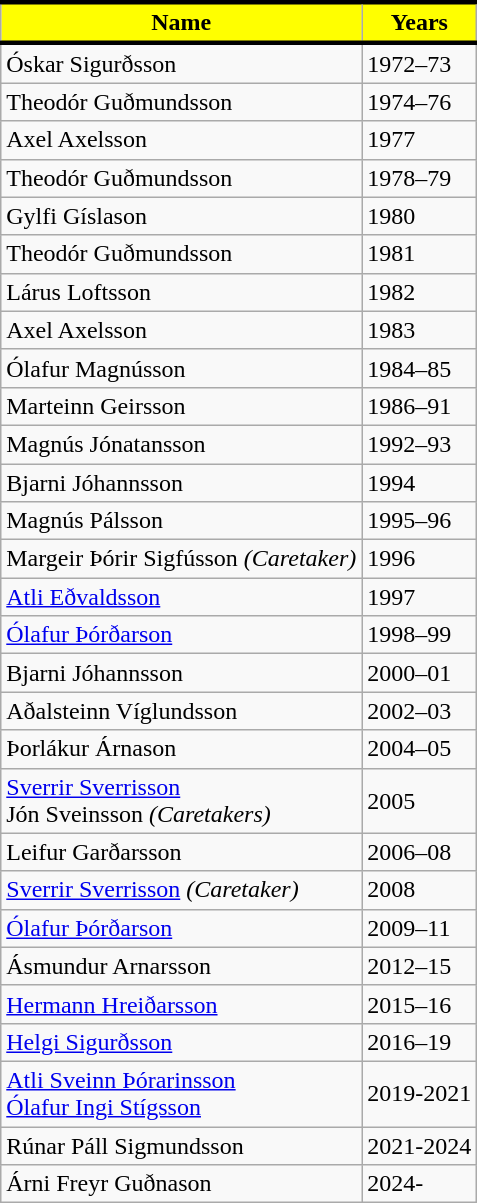<table class="wikitable">
<tr>
<th style="background:#FFFF00; color:black; border-top:black 3px solid; border-bottom:black 3px solid;">Name</th>
<th style="background:#FFFF00; color:black; border-top:black 3px solid; border-bottom:black 3px solid;">Years</th>
</tr>
<tr>
<td align=left> Óskar Sigurðsson</td>
<td align=left>1972–73</td>
</tr>
<tr>
<td align=left> Theodór Guðmundsson</td>
<td align=left>1974–76</td>
</tr>
<tr>
<td align=left> Axel Axelsson</td>
<td align=left>1977</td>
</tr>
<tr>
<td align=left> Theodór Guðmundsson</td>
<td align=left>1978–79</td>
</tr>
<tr>
<td align=left> Gylfi Gíslason</td>
<td align=left>1980</td>
</tr>
<tr>
<td align=left> Theodór Guðmundsson</td>
<td align=left>1981</td>
</tr>
<tr>
<td align=left> Lárus Loftsson</td>
<td align=left>1982</td>
</tr>
<tr>
<td align=left> Axel Axelsson</td>
<td align=left>1983</td>
</tr>
<tr>
<td align=left> Ólafur Magnússon</td>
<td align=left>1984–85</td>
</tr>
<tr>
<td align=left> Marteinn Geirsson</td>
<td align=left>1986–91</td>
</tr>
<tr>
<td align=left> Magnús Jónatansson</td>
<td align=left>1992–93</td>
</tr>
<tr>
<td align=left> Bjarni Jóhannsson</td>
<td align=left>1994</td>
</tr>
<tr>
<td align=left> Magnús Pálsson</td>
<td align=left>1995–96</td>
</tr>
<tr>
<td align=left> Margeir Þórir Sigfússon <em>(Caretaker)</em></td>
<td align=left>1996</td>
</tr>
<tr>
<td align=left> <a href='#'>Atli Eðvaldsson</a></td>
<td align=left>1997</td>
</tr>
<tr>
<td align=left> <a href='#'>Ólafur Þórðarson</a></td>
<td align=left>1998–99</td>
</tr>
<tr>
<td align=left> Bjarni Jóhannsson</td>
<td align=left>2000–01</td>
</tr>
<tr>
<td align=left> Aðalsteinn Víglundsson</td>
<td align=left>2002–03</td>
</tr>
<tr>
<td align=left> Þorlákur Árnason</td>
<td align=left>2004–05</td>
</tr>
<tr>
<td align=left> <a href='#'>Sverrir Sverrisson</a><br> Jón Sveinsson <em>(Caretakers)</em></td>
<td align=left>2005</td>
</tr>
<tr>
<td align=left> Leifur Garðarsson</td>
<td align=left>2006–08</td>
</tr>
<tr>
<td align=left> <a href='#'>Sverrir Sverrisson</a> <em>(Caretaker)</em></td>
<td align=left>2008</td>
</tr>
<tr>
<td align=left> <a href='#'>Ólafur Þórðarson</a></td>
<td align=left>2009–11</td>
</tr>
<tr>
<td align=left> Ásmundur Arnarsson</td>
<td align=left>2012–15</td>
</tr>
<tr>
<td align=left> <a href='#'>Hermann Hreiðarsson</a></td>
<td align=left>2015–16</td>
</tr>
<tr>
<td align=left> <a href='#'>Helgi Sigurðsson</a></td>
<td align=left>2016–19</td>
</tr>
<tr>
<td align=left> <a href='#'>Atli Sveinn Þórarinsson</a><br> <a href='#'>Ólafur Ingi Stígsson</a></td>
<td align=left>2019-2021</td>
</tr>
<tr>
<td align=left> Rúnar Páll Sigmundsson</td>
<td align=left>2021-2024</td>
</tr>
<tr>
<td align=left> Árni Freyr Guðnason</td>
<td align=left>2024-</td>
</tr>
</table>
